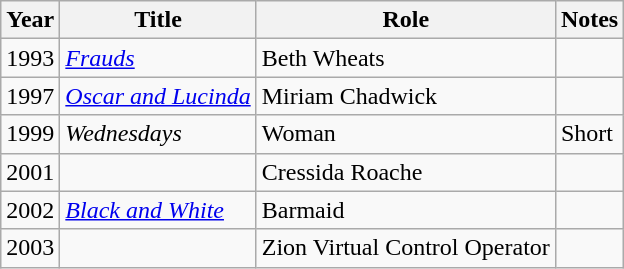<table class="wikitable sortable">
<tr>
<th>Year</th>
<th>Title</th>
<th>Role</th>
<th class="unsortable">Notes</th>
</tr>
<tr>
<td>1993</td>
<td><em><a href='#'>Frauds</a></em></td>
<td>Beth Wheats</td>
<td></td>
</tr>
<tr>
<td>1997</td>
<td><em><a href='#'>Oscar and Lucinda</a></em></td>
<td>Miriam Chadwick</td>
<td></td>
</tr>
<tr>
<td>1999</td>
<td><em>Wednesdays</em></td>
<td>Woman</td>
<td>Short</td>
</tr>
<tr>
<td>2001</td>
<td><em></em></td>
<td>Cressida Roache</td>
<td></td>
</tr>
<tr>
<td>2002</td>
<td><em><a href='#'>Black and White</a></em></td>
<td>Barmaid</td>
<td></td>
</tr>
<tr>
<td>2003</td>
<td><em></em></td>
<td>Zion Virtual Control Operator</td>
<td></td>
</tr>
</table>
